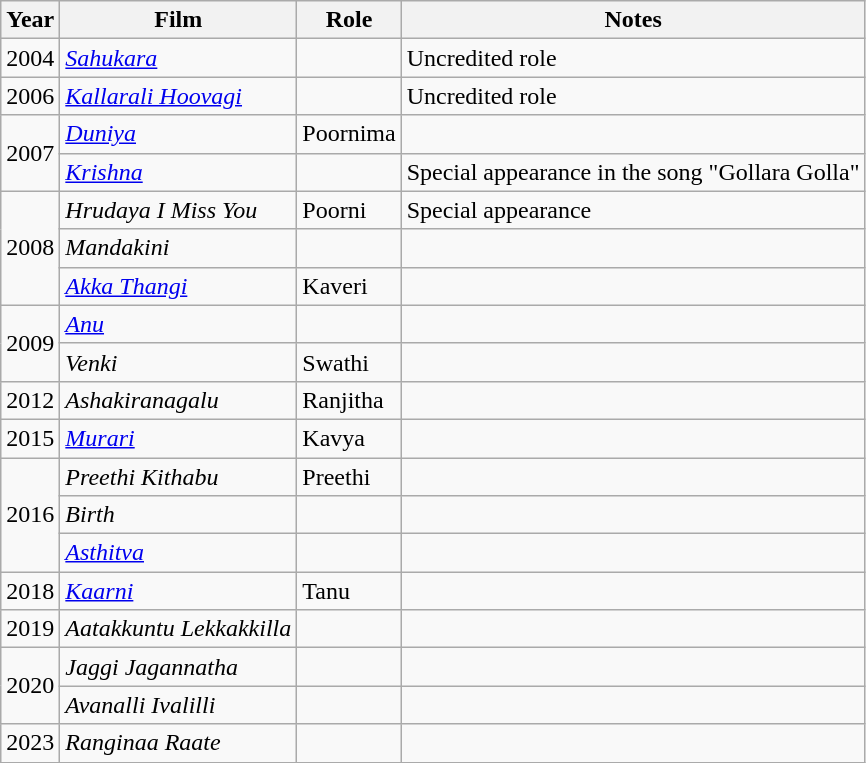<table class="wikitable sortable">
<tr>
<th>Year</th>
<th>Film</th>
<th>Role</th>
<th>Notes</th>
</tr>
<tr>
<td>2004</td>
<td><em><a href='#'>Sahukara</a></em></td>
<td></td>
<td>Uncredited role</td>
</tr>
<tr>
<td>2006</td>
<td><em><a href='#'>Kallarali Hoovagi</a></em></td>
<td></td>
<td>Uncredited role</td>
</tr>
<tr>
<td rowspan="2">2007</td>
<td><em><a href='#'>Duniya</a></em></td>
<td>Poornima</td>
<td></td>
</tr>
<tr>
<td><em><a href='#'>Krishna</a></em></td>
<td></td>
<td>Special appearance in the song "Gollara Golla"</td>
</tr>
<tr>
<td rowspan="3">2008</td>
<td><em>Hrudaya I Miss You</em></td>
<td>Poorni</td>
<td>Special appearance</td>
</tr>
<tr>
<td><em>Mandakini</em></td>
<td></td>
<td></td>
</tr>
<tr>
<td><em><a href='#'>Akka Thangi</a></em></td>
<td>Kaveri</td>
<td></td>
</tr>
<tr>
<td rowspan="2">2009</td>
<td><em><a href='#'>Anu</a></em></td>
<td></td>
<td></td>
</tr>
<tr>
<td><em>Venki</em></td>
<td>Swathi</td>
<td></td>
</tr>
<tr>
<td>2012</td>
<td><em>Ashakiranagalu</em></td>
<td>Ranjitha</td>
<td></td>
</tr>
<tr>
<td>2015</td>
<td><em><a href='#'>Murari</a></em></td>
<td>Kavya</td>
<td></td>
</tr>
<tr>
<td rowspan="3">2016</td>
<td><em>Preethi Kithabu</em></td>
<td>Preethi</td>
<td></td>
</tr>
<tr>
<td><em>Birth</em></td>
<td></td>
<td></td>
</tr>
<tr>
<td><em><a href='#'>Asthitva</a></em></td>
<td></td>
<td></td>
</tr>
<tr>
<td>2018</td>
<td><em><a href='#'>Kaarni</a></em></td>
<td>Tanu</td>
<td></td>
</tr>
<tr>
<td>2019</td>
<td><em>Aatakkuntu Lekkakkilla</em></td>
<td></td>
<td></td>
</tr>
<tr>
<td rowspan="2">2020</td>
<td><em>Jaggi Jagannatha</em></td>
<td></td>
<td></td>
</tr>
<tr>
<td><em>Avanalli Ivalilli</em></td>
<td></td>
<td></td>
</tr>
<tr>
<td>2023</td>
<td><em>Ranginaa Raate</em></td>
<td></td>
<td></td>
</tr>
</table>
